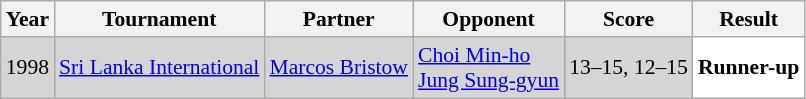<table class="sortable wikitable" style="font-size: 90%;">
<tr>
<th>Year</th>
<th>Tournament</th>
<th>Partner</th>
<th>Opponent</th>
<th>Score</th>
<th>Result</th>
</tr>
<tr style="background:#D5D5D5">
<td align="center">1998</td>
<td align="left"><a href='#'>Sri Lanka International</a></td>
<td align="left"> <a href='#'>Marcos Bristow</a></td>
<td align="left"> <a href='#'>Choi Min-ho</a> <br>  <a href='#'>Jung Sung-gyun</a></td>
<td align="left">13–15, 12–15</td>
<td style="text-align:left; background:white"> <strong>Runner-up</strong></td>
</tr>
</table>
